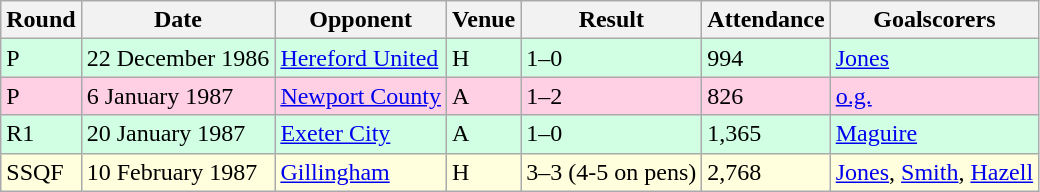<table class="wikitable">
<tr>
<th>Round</th>
<th>Date</th>
<th>Opponent</th>
<th>Venue</th>
<th>Result</th>
<th>Attendance</th>
<th>Goalscorers</th>
</tr>
<tr style="background-color: #d0ffe3;">
<td>P</td>
<td>22 December 1986</td>
<td><a href='#'>Hereford United</a></td>
<td>H</td>
<td>1–0</td>
<td>994</td>
<td><a href='#'>Jones</a></td>
</tr>
<tr style="background-color: #ffd0e3;">
<td>P</td>
<td>6 January 1987</td>
<td><a href='#'>Newport County</a></td>
<td>A</td>
<td>1–2</td>
<td>826</td>
<td><a href='#'>o.g.</a></td>
</tr>
<tr style="background-color: #d0ffe3;">
<td>R1</td>
<td>20 January 1987</td>
<td><a href='#'>Exeter City</a></td>
<td>A</td>
<td>1–0</td>
<td>1,365</td>
<td><a href='#'>Maguire</a></td>
</tr>
<tr style="background-color: #ffffdd;">
<td>SSQF</td>
<td>10 February 1987</td>
<td><a href='#'>Gillingham</a></td>
<td>H</td>
<td>3–3 (4-5 on pens)</td>
<td>2,768</td>
<td><a href='#'>Jones</a>, <a href='#'>Smith</a>, <a href='#'>Hazell</a></td>
</tr>
</table>
